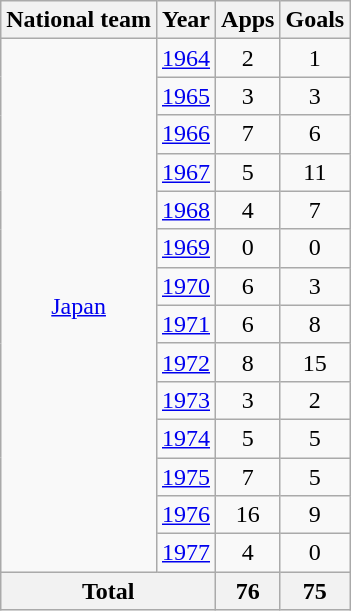<table class="wikitable" style="text-align:center">
<tr>
<th>National team</th>
<th>Year</th>
<th>Apps</th>
<th>Goals</th>
</tr>
<tr>
<td rowspan="14"><a href='#'>Japan</a></td>
<td><a href='#'>1964</a></td>
<td>2</td>
<td>1</td>
</tr>
<tr>
<td><a href='#'>1965</a></td>
<td>3</td>
<td>3</td>
</tr>
<tr>
<td><a href='#'>1966</a></td>
<td>7</td>
<td>6</td>
</tr>
<tr>
<td><a href='#'>1967</a></td>
<td>5</td>
<td>11</td>
</tr>
<tr>
<td><a href='#'>1968</a></td>
<td>4</td>
<td>7</td>
</tr>
<tr>
<td><a href='#'>1969</a></td>
<td>0</td>
<td>0</td>
</tr>
<tr>
<td><a href='#'>1970</a></td>
<td>6</td>
<td>3</td>
</tr>
<tr>
<td><a href='#'>1971</a></td>
<td>6</td>
<td>8</td>
</tr>
<tr>
<td><a href='#'>1972</a></td>
<td>8</td>
<td>15</td>
</tr>
<tr>
<td><a href='#'>1973</a></td>
<td>3</td>
<td>2</td>
</tr>
<tr>
<td><a href='#'>1974</a></td>
<td>5</td>
<td>5</td>
</tr>
<tr>
<td><a href='#'>1975</a></td>
<td>7</td>
<td>5</td>
</tr>
<tr>
<td><a href='#'>1976</a></td>
<td>16</td>
<td>9</td>
</tr>
<tr>
<td><a href='#'>1977</a></td>
<td>4</td>
<td>0</td>
</tr>
<tr>
<th colspan="2">Total</th>
<th>76</th>
<th>75</th>
</tr>
</table>
